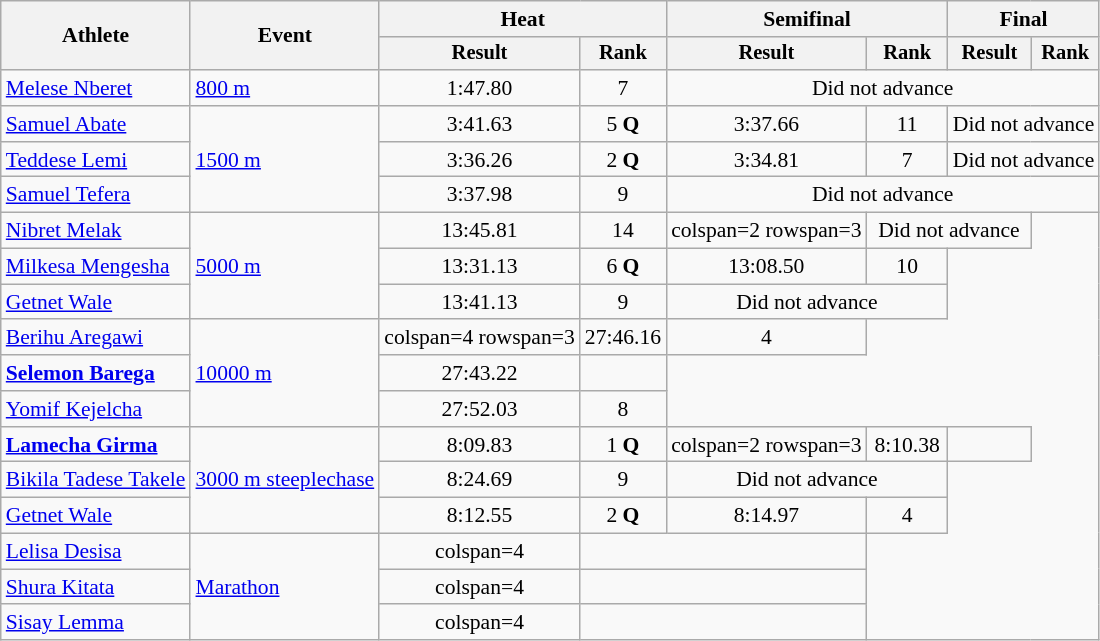<table class="wikitable" style="font-size:90%">
<tr>
<th rowspan="2">Athlete</th>
<th rowspan="2">Event</th>
<th colspan="2">Heat</th>
<th colspan="2">Semifinal</th>
<th colspan="2">Final</th>
</tr>
<tr style="font-size:95%">
<th>Result</th>
<th>Rank</th>
<th>Result</th>
<th>Rank</th>
<th>Result</th>
<th>Rank</th>
</tr>
<tr align=center>
<td align=left><a href='#'>Melese Nberet</a></td>
<td align=left><a href='#'>800 m</a></td>
<td>1:47.80</td>
<td>7</td>
<td colspan="4">Did not advance</td>
</tr>
<tr align="center">
<td align="left"><a href='#'>Samuel Abate</a></td>
<td rowspan="3" align="left"><a href='#'>1500 m</a></td>
<td>3:41.63</td>
<td>5 <strong>Q</strong></td>
<td>3:37.66</td>
<td>11</td>
<td colspan="2">Did not advance</td>
</tr>
<tr align="center">
<td align="left"><a href='#'>Teddese Lemi</a></td>
<td>3:36.26</td>
<td>2 <strong>Q</strong></td>
<td>3:34.81</td>
<td>7</td>
<td colspan="2">Did not advance</td>
</tr>
<tr align="center">
<td align="left"><a href='#'>Samuel Tefera</a></td>
<td>3:37.98</td>
<td>9</td>
<td colspan="4">Did not advance</td>
</tr>
<tr align=center>
<td align=left><a href='#'>Nibret Melak</a></td>
<td align=left rowspan=3><a href='#'>5000 m</a></td>
<td>13:45.81</td>
<td>14</td>
<td>colspan=2 rowspan=3 </td>
<td colspan=2>Did not advance</td>
</tr>
<tr align=center>
<td align=left><a href='#'>Milkesa Mengesha</a></td>
<td>13:31.13</td>
<td>6 <strong>Q</strong></td>
<td>13:08.50</td>
<td>10</td>
</tr>
<tr align=center>
<td align=left><a href='#'>Getnet Wale</a></td>
<td>13:41.13</td>
<td>9</td>
<td colspan=2>Did not advance</td>
</tr>
<tr align=center>
<td align=left><a href='#'>Berihu Aregawi</a></td>
<td rowspan="3" align="left"><a href='#'>10000 m</a></td>
<td>colspan=4 rowspan=3 </td>
<td>27:46.16</td>
<td>4</td>
</tr>
<tr align=center>
<td align=left><strong><a href='#'>Selemon Barega</a></strong></td>
<td>27:43.22</td>
<td></td>
</tr>
<tr align="center">
<td align="left"><a href='#'>Yomif Kejelcha</a></td>
<td>27:52.03</td>
<td>8</td>
</tr>
<tr align=center>
<td align=left><strong><a href='#'>Lamecha Girma</a></strong></td>
<td align=left rowspan="3"><a href='#'>3000 m steeplechase</a></td>
<td>8:09.83</td>
<td>1 <strong>Q</strong></td>
<td>colspan=2 rowspan=3 </td>
<td>8:10.38</td>
<td></td>
</tr>
<tr align=center>
<td align=left><a href='#'>Bikila Tadese Takele</a></td>
<td>8:24.69</td>
<td>9</td>
<td colspan=2>Did not advance</td>
</tr>
<tr align="center">
<td align="left"><a href='#'>Getnet Wale</a></td>
<td>8:12.55</td>
<td>2 <strong>Q</strong></td>
<td>8:14.97</td>
<td>4</td>
</tr>
<tr align=center>
<td align=left><a href='#'>Lelisa Desisa</a></td>
<td align=left rowspan=3><a href='#'>Marathon</a></td>
<td>colspan=4 </td>
<td colspan=2></td>
</tr>
<tr align=center>
<td align=left><a href='#'>Shura Kitata</a></td>
<td>colspan=4 </td>
<td colspan=2></td>
</tr>
<tr align=center>
<td align=left><a href='#'>Sisay Lemma</a></td>
<td>colspan=4 </td>
<td colspan=2></td>
</tr>
</table>
